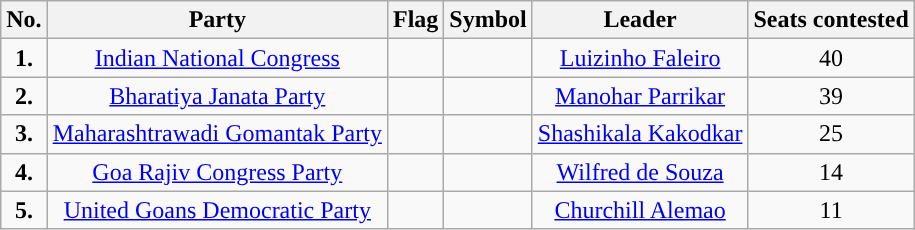<table class="wikitable">
<tr>
<th>No.</th>
<th>Party</th>
<th>Flag</th>
<th>Symbol</th>
<th>Leader</th>
<th>Seats contested</th>
</tr>
<tr>
<td ! style="text-align:center; background:"><strong>1.</strong></td>
<td style="text-align:center"><a href='#'>Indian National Congress</a></td>
<td></td>
<td></td>
<td style="text-align:center"><a href='#'>Luizinho Faleiro</a></td>
<td style="text-align:center">40</td>
</tr>
<tr>
<td ! style="text-align:center; background:"><strong>2.</strong></td>
<td style="text-align:center"><a href='#'>Bharatiya Janata Party</a></td>
<td></td>
<td></td>
<td style="text-align:center"><a href='#'>Manohar Parrikar</a></td>
<td style="text-align:center">39</td>
</tr>
<tr>
<td ! style="text-align:center; background:"><strong>3.</strong></td>
<td style="text-align:center"><a href='#'>Maharashtrawadi Gomantak Party</a></td>
<td></td>
<td></td>
<td style="text-align:center"><a href='#'>Shashikala Kakodkar</a></td>
<td style="text-align:center">25</td>
</tr>
<tr>
<td ! style="text-align:center; background:"><strong>4.</strong></td>
<td style="text-align:center"><a href='#'>Goa Rajiv Congress Party</a></td>
<td></td>
<td></td>
<td style="text-align:center"><a href='#'>Wilfred de Souza</a></td>
<td style="text-align:center">14</td>
</tr>
<tr>
<td ! style="text-align:center; background:"><strong>5.</strong></td>
<td style="text-align:center"><a href='#'>United Goans Democratic Party</a></td>
<td></td>
<td></td>
<td style="text-align:center"><a href='#'>Churchill Alemao</a></td>
<td style="text-align:center">11</td>
</tr>
</table>
